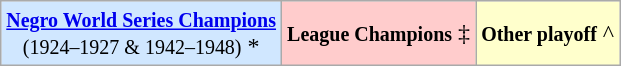<table class="wikitable">
<tr>
<td align="center" bgcolor="#D0E7FF"><small><strong><a href='#'>Negro World Series Champions</a></strong><br>(1924–1927 & 1942–1948)</small> *</td>
<td align="center" bgcolor="#FFCCCC"><small><strong>League Champions</strong></small> ‡</td>
<td align="center" bgcolor="#FFFFCC"><small><strong>Other playoff</strong></small> ^</td>
</tr>
</table>
